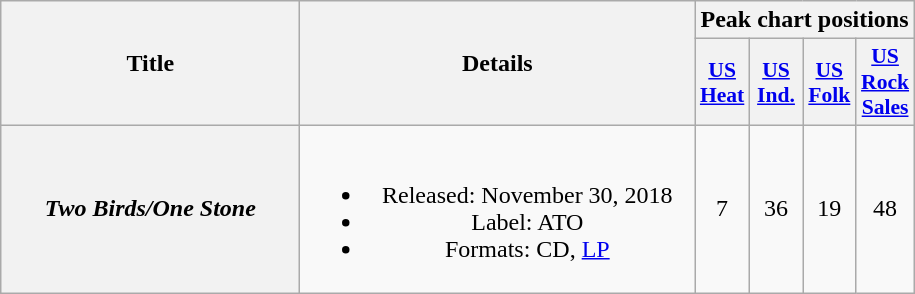<table class="wikitable plainrowheaders" style="text-align:center;" border="1">
<tr>
<th scope="col" rowspan="2" style="width:12em;">Title</th>
<th scope="col" rowspan="2" style="width:16em;">Details</th>
<th scope="col" colspan="4">Peak chart positions</th>
</tr>
<tr>
<th scope="col" style="width:2em;font-size:90%;"><a href='#'>US<br>Heat</a><br></th>
<th scope="col" style="width:2em;font-size:90%;"><a href='#'>US<br>Ind.</a><br></th>
<th scope="col" style="width:2em;font-size:90%;"><a href='#'>US<br>Folk</a><br></th>
<th scope="col" style="width:2em;font-size:90%;"><a href='#'>US<br>Rock<br>Sales</a><br></th>
</tr>
<tr>
<th scope="row"><em>Two Birds/One Stone</em></th>
<td><br><ul><li>Released: November 30, 2018</li><li>Label: ATO</li><li>Formats: CD, <a href='#'>LP</a></li></ul></td>
<td>7</td>
<td>36</td>
<td>19</td>
<td>48</td>
</tr>
</table>
